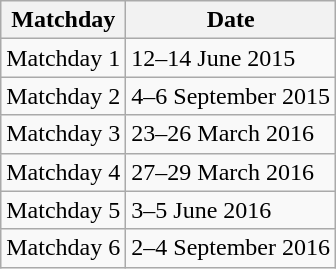<table class="wikitable">
<tr>
<th>Matchday</th>
<th>Date</th>
</tr>
<tr>
<td>Matchday 1</td>
<td>12–14 June 2015</td>
</tr>
<tr>
<td>Matchday 2</td>
<td>4–6 September 2015</td>
</tr>
<tr>
<td>Matchday 3</td>
<td>23–26 March 2016</td>
</tr>
<tr>
<td>Matchday 4</td>
<td>27–29 March 2016</td>
</tr>
<tr>
<td>Matchday 5</td>
<td>3–5 June 2016</td>
</tr>
<tr>
<td>Matchday 6</td>
<td>2–4 September 2016</td>
</tr>
</table>
